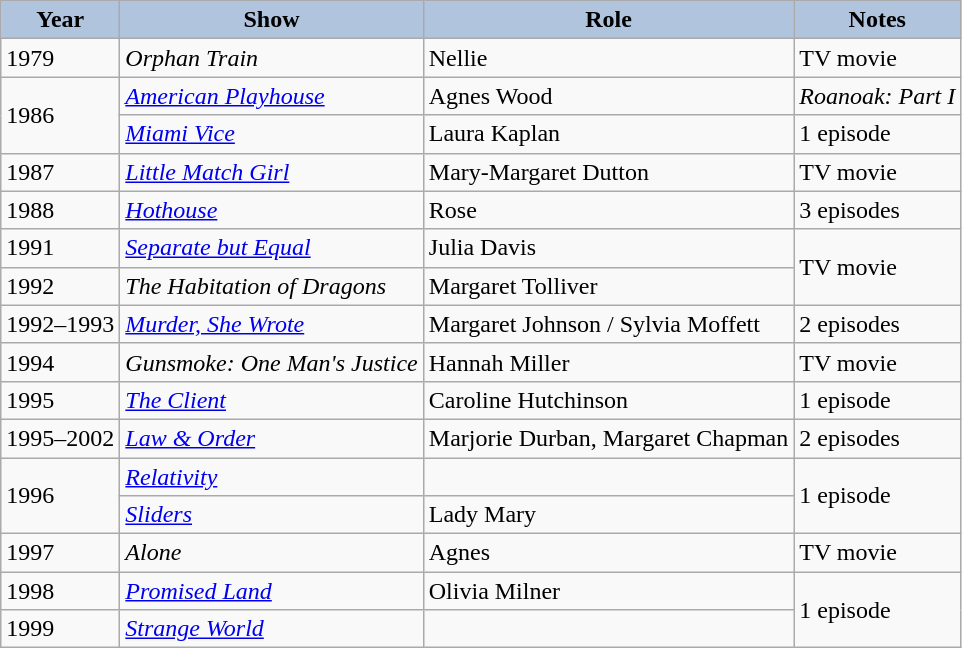<table class="wikitable">
<tr style="text-align:center;">
<th style="background:#B0C4DE;">Year</th>
<th style="background:#B0C4DE;">Show</th>
<th style="background:#B0C4DE;">Role</th>
<th style="background:#B0C4DE;">Notes</th>
</tr>
<tr>
<td>1979</td>
<td><em>Orphan Train</em></td>
<td>Nellie</td>
<td>TV movie</td>
</tr>
<tr>
<td rowspan="2">1986</td>
<td><em><a href='#'>American Playhouse</a></em></td>
<td>Agnes Wood</td>
<td><em>Roanoak: Part I</em></td>
</tr>
<tr>
<td><em><a href='#'>Miami Vice</a></em></td>
<td>Laura Kaplan</td>
<td>1 episode</td>
</tr>
<tr>
<td>1987</td>
<td><em><a href='#'>Little Match Girl</a></em></td>
<td>Mary-Margaret Dutton</td>
<td>TV movie</td>
</tr>
<tr>
<td>1988</td>
<td><em><a href='#'>Hothouse</a></em></td>
<td>Rose</td>
<td>3 episodes</td>
</tr>
<tr>
<td>1991</td>
<td><em><a href='#'>Separate but Equal</a></em></td>
<td>Julia Davis</td>
<td rowspan="2">TV movie</td>
</tr>
<tr>
<td>1992</td>
<td><em>The Habitation of Dragons</em></td>
<td>Margaret Tolliver</td>
</tr>
<tr>
<td>1992–1993</td>
<td><em><a href='#'>Murder, She Wrote</a></em></td>
<td>Margaret Johnson / Sylvia Moffett</td>
<td>2 episodes</td>
</tr>
<tr>
<td>1994</td>
<td><em>Gunsmoke: One Man's Justice</em></td>
<td>Hannah Miller</td>
<td>TV movie</td>
</tr>
<tr>
<td>1995</td>
<td><em><a href='#'>The Client</a></em></td>
<td>Caroline Hutchinson</td>
<td>1 episode</td>
</tr>
<tr>
<td>1995–2002</td>
<td><em><a href='#'>Law & Order</a></em></td>
<td>Marjorie Durban,  Margaret Chapman</td>
<td>2 episodes</td>
</tr>
<tr>
<td rowspan="2">1996</td>
<td><em><a href='#'>Relativity</a></em></td>
<td></td>
<td rowspan="2">1 episode</td>
</tr>
<tr>
<td><em><a href='#'>Sliders</a></em></td>
<td>Lady Mary</td>
</tr>
<tr>
<td>1997</td>
<td><em>Alone</em></td>
<td>Agnes</td>
<td>TV movie</td>
</tr>
<tr>
<td>1998</td>
<td><em><a href='#'>Promised Land</a></em></td>
<td>Olivia Milner</td>
<td rowspan="2">1 episode</td>
</tr>
<tr>
<td>1999</td>
<td><em><a href='#'>Strange World</a></em></td>
</tr>
</table>
